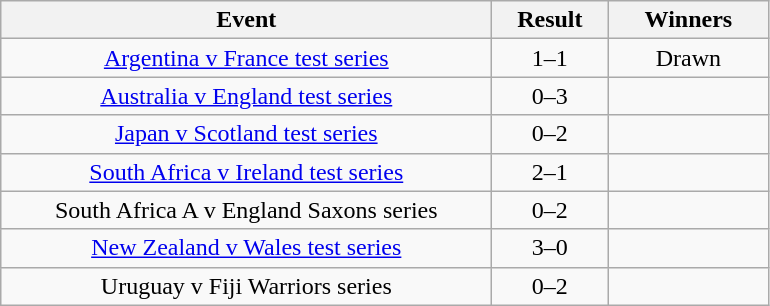<table class="wikitable" style="text-align:center">
<tr>
<th width="320">Event</th>
<th width="70">Result</th>
<th width="100">Winners</th>
</tr>
<tr>
<td><a href='#'>Argentina v France test series</a></td>
<td>1–1</td>
<td>Drawn</td>
</tr>
<tr>
<td><a href='#'>Australia v England test series</a></td>
<td>0–3</td>
<td></td>
</tr>
<tr>
<td><a href='#'>Japan v Scotland test series</a></td>
<td>0–2</td>
<td></td>
</tr>
<tr>
<td><a href='#'>South Africa v Ireland test series</a></td>
<td>2–1</td>
<td></td>
</tr>
<tr>
<td>South Africa A v England Saxons series</td>
<td>0–2</td>
<td></td>
</tr>
<tr>
<td><a href='#'>New Zealand v Wales test series</a></td>
<td>3–0</td>
<td></td>
</tr>
<tr>
<td>Uruguay v Fiji Warriors series</td>
<td>0–2</td>
<td></td>
</tr>
</table>
